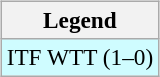<table>
<tr valign=top>
<td><br><table class="wikitable" style=font-size:97%>
<tr>
<th>Legend</th>
</tr>
<tr style="background:#cffcff;">
<td>ITF WTT (1–0)</td>
</tr>
</table>
</td>
<td></td>
</tr>
</table>
